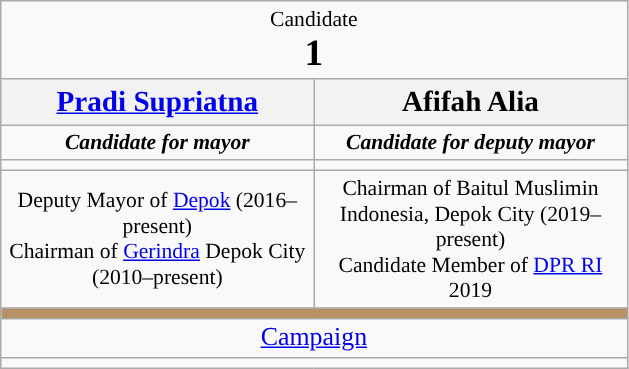<table class="wikitable" style="font-size:90%; text-align:center;">
<tr>
<td colspan=2 style="text-align:center;">Candidate<br><big><big><big><strong>1</strong></big></big></big></td>
</tr>
<tr>
<th style=" font-size:135%; width:200px;"><a href='#'>Pradi Supriatna</a></th>
<th style=" font-size:135%; width:200px;">Afifah Alia</th>
</tr>
<tr style="color:#000; font-size:100%;">
<td style=" width:200px;"><strong><em>Candidate for mayor</em></strong></td>
<td style=" width:200px;"><strong><em>Candidate for deputy mayor</em></strong></td>
</tr>
<tr>
<td></td>
<td></td>
</tr>
<tr>
<td>Deputy Mayor of <a href='#'>Depok</a> (2016–present) <br> Chairman of <a href='#'>Gerindra</a> Depok City (2010–present)</td>
<td>Chairman of Baitul Muslimin Indonesia, Depok City (2019–present) <br> Candidate Member of <a href='#'>DPR RI</a> 2019</td>
</tr>
<tr>
<td colspan=2 bgcolor="#B79164"></td>
</tr>
<tr>
<td colspan=2><big><a href='#'>Campaign</a></big></td>
</tr>
<tr>
<td colspan=2></td>
</tr>
</table>
